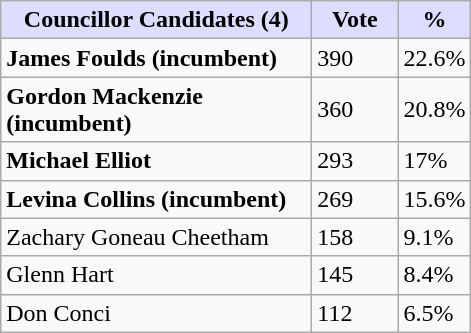<table class="wikitable">
<tr>
<th style="background:#ddf; width:200px;">Councillor Candidates (4) </th>
<th style="background:#ddf; width:50px;">Vote</th>
<th style="background:#ddf; width:30px;">%</th>
</tr>
<tr>
<td><strong>James Foulds (incumbent)</strong></td>
<td>390</td>
<td>22.6%</td>
</tr>
<tr>
<td><strong>Gordon Mackenzie (incumbent)</strong></td>
<td>360</td>
<td>20.8%</td>
</tr>
<tr>
<td><strong>Michael Elliot</strong></td>
<td>293</td>
<td>17%</td>
</tr>
<tr>
<td><strong>Levina Collins (incumbent)</strong></td>
<td>269</td>
<td>15.6%</td>
</tr>
<tr>
<td>Zachary Goneau Cheetham</td>
<td>158</td>
<td>9.1%</td>
</tr>
<tr>
<td>Glenn Hart</td>
<td>145</td>
<td>8.4%</td>
</tr>
<tr>
<td>Don Conci</td>
<td>112</td>
<td>6.5%</td>
</tr>
</table>
